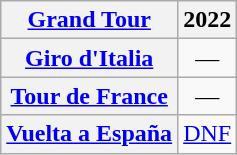<table class="wikitable plainrowheaders">
<tr>
<th scope="col"><a href='#'>Grand Tour</a></th>
<th scope="col">2022</th>
</tr>
<tr style="text-align:center;">
<th scope="row"> <a href='#'>Giro d'Italia</a></th>
<td>—</td>
</tr>
<tr style="text-align:center;">
<th scope="row"> <a href='#'>Tour de France</a></th>
<td>—</td>
</tr>
<tr style="text-align:center;">
<th scope="row"> <a href='#'>Vuelta a España</a></th>
<td><a href='#'>DNF</a></td>
</tr>
</table>
